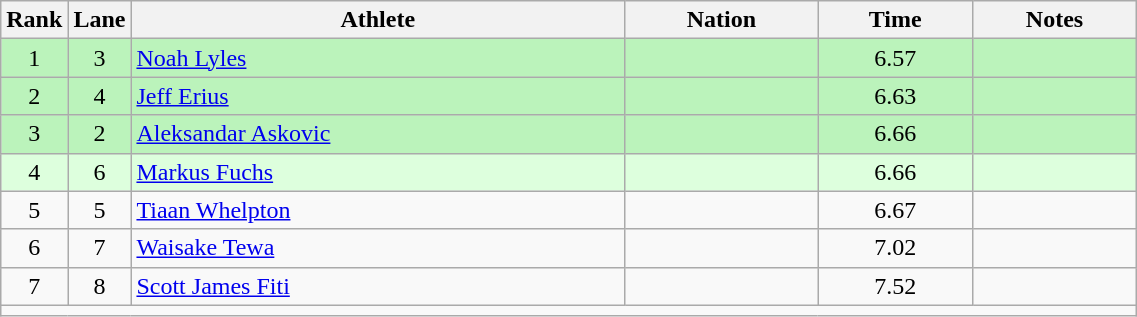<table class="wikitable sortable" style="text-align:center;width: 60%;">
<tr>
<th scope="col" style="width: 10px;">Rank</th>
<th scope="col" style="width: 10px;">Lane</th>
<th scope="col">Athlete</th>
<th scope="col">Nation</th>
<th scope="col">Time</th>
<th scope="col">Notes</th>
</tr>
<tr bgcolor=bbf3bb>
<td>1</td>
<td>3</td>
<td align=left><a href='#'>Noah Lyles</a></td>
<td align=left></td>
<td>6.57</td>
<td></td>
</tr>
<tr bgcolor=bbf3bb>
<td>2</td>
<td>4</td>
<td align=left><a href='#'>Jeff Erius</a></td>
<td align=left></td>
<td>6.63</td>
<td></td>
</tr>
<tr bgcolor=bbf3bb>
<td>3</td>
<td>2</td>
<td align=left><a href='#'>Aleksandar Askovic</a></td>
<td align=left></td>
<td>6.66 </td>
<td></td>
</tr>
<tr bgcolor=ddffdd>
<td>4</td>
<td>6</td>
<td align=left><a href='#'>Markus Fuchs</a></td>
<td align=left></td>
<td>6.66</td>
<td></td>
</tr>
<tr>
<td>5</td>
<td>5</td>
<td align=left><a href='#'>Tiaan Whelpton</a></td>
<td align=left></td>
<td>6.67</td>
<td></td>
</tr>
<tr>
<td>6</td>
<td>7</td>
<td align=left><a href='#'>Waisake Tewa</a></td>
<td align=left></td>
<td>7.02</td>
<td></td>
</tr>
<tr>
<td>7</td>
<td>8</td>
<td align=left><a href='#'>Scott James Fiti</a></td>
<td align=left></td>
<td>7.52</td>
<td></td>
</tr>
<tr class="sortbottom">
<td colspan="6"></td>
</tr>
</table>
